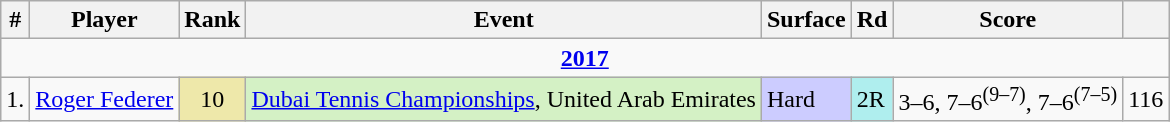<table class="wikitable sortable">
<tr>
<th>#</th>
<th>Player</th>
<th>Rank</th>
<th>Event</th>
<th>Surface</th>
<th>Rd</th>
<th class="unsortable">Score</th>
<th></th>
</tr>
<tr>
<td colspan=8 style=text-align:center><strong><a href='#'>2017</a></strong></td>
</tr>
<tr>
<td>1.</td>
<td> <a href='#'>Roger Federer</a></td>
<td align=center bgcolor=EEE8AA>10</td>
<td bgcolor=D4F1C5><a href='#'>Dubai Tennis Championships</a>, United Arab Emirates</td>
<td style="background:#ccf;">Hard</td>
<td bgcolor=afeeee>2R</td>
<td>3–6, 7–6<sup>(9–7)</sup>, 7–6<sup>(7–5)</sup></td>
<td align=center>116</td>
</tr>
</table>
